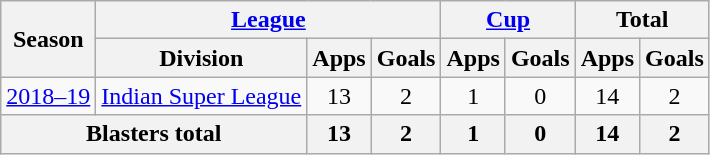<table class="wikitable" style="text-align:center">
<tr>
<th rowspan="2">Season</th>
<th colspan="3"><a href='#'>League</a></th>
<th colspan="2"><a href='#'>Cup</a></th>
<th colspan="2">Total</th>
</tr>
<tr>
<th>Division</th>
<th>Apps</th>
<th>Goals</th>
<th>Apps</th>
<th>Goals</th>
<th>Apps</th>
<th>Goals</th>
</tr>
<tr>
<td><a href='#'>2018–19</a></td>
<td><a href='#'>Indian Super League</a></td>
<td>13</td>
<td>2</td>
<td>1</td>
<td>0</td>
<td>14</td>
<td>2</td>
</tr>
<tr>
<th colspan="2">Blasters total</th>
<th>13</th>
<th>2</th>
<th>1</th>
<th>0</th>
<th>14</th>
<th>2</th>
</tr>
</table>
